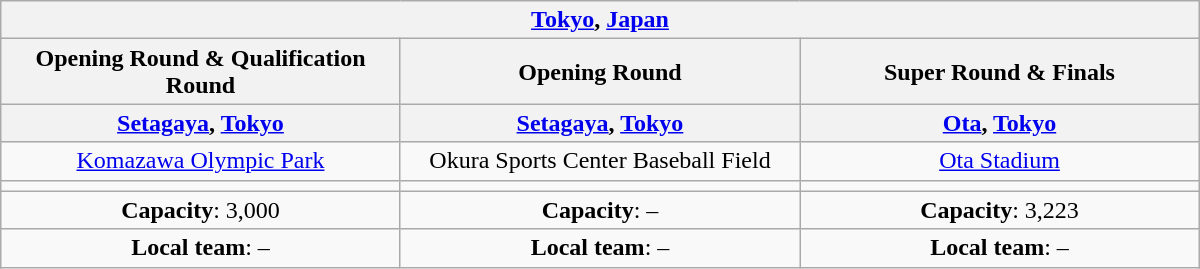<table class="wikitable" style="text-align:center" width="800">
<tr>
<th colspan="3" width="25%"> <a href='#'>Tokyo</a>, <a href='#'>Japan</a></th>
</tr>
<tr>
<th width="25%">Opening Round & Qualification Round</th>
<th width="25%">Opening Round</th>
<th width="25%">Super Round & Finals</th>
</tr>
<tr>
<th> <a href='#'>Setagaya</a>, <a href='#'>Tokyo</a></th>
<th> <strong><a href='#'>Setagaya</a>, <a href='#'>Tokyo</a></strong></th>
<th> <strong><a href='#'>Ota</a>, <a href='#'>Tokyo</a></strong></th>
</tr>
<tr>
<td><a href='#'>Komazawa Olympic Park</a></td>
<td>Okura Sports Center Baseball Field</td>
<td><a href='#'>Ota Stadium</a></td>
</tr>
<tr>
<td></td>
<td></td>
<td></td>
</tr>
<tr align=center>
<td><strong>Capacity</strong>: 3,000</td>
<td><strong>Capacity</strong>: –</td>
<td><strong>Capacity</strong>: 3,223</td>
</tr>
<tr align=center>
<td><strong>Local team</strong>: –</td>
<td><strong>Local team</strong>: –</td>
<td><strong>Local team</strong>: –</td>
</tr>
</table>
